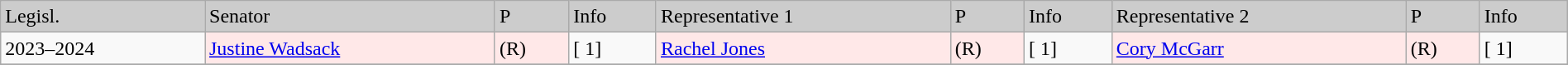<table class=wikitable width="100%" border="1">
<tr style="background-color:#cccccc;">
<td>Legisl.</td>
<td>Senator</td>
<td>P</td>
<td>Info</td>
<td>Representative 1</td>
<td>P</td>
<td>Info</td>
<td>Representative 2</td>
<td>P</td>
<td>Info</td>
</tr>
<tr>
<td>2023–2024</td>
<td style="background:#FFE8E8"><a href='#'>Justine Wadsack</a></td>
<td style="background:#FFE8E8">(R)</td>
<td>[ 1]</td>
<td style="background:#FFE8E8"><a href='#'>Rachel Jones</a></td>
<td style="background:#FFE8E8">(R)</td>
<td>[ 1]</td>
<td style="background:#FFE8E8"><a href='#'>Cory McGarr</a></td>
<td style="background:#FFE8E8">(R)</td>
<td>[ 1]</td>
</tr>
<tr>
</tr>
</table>
